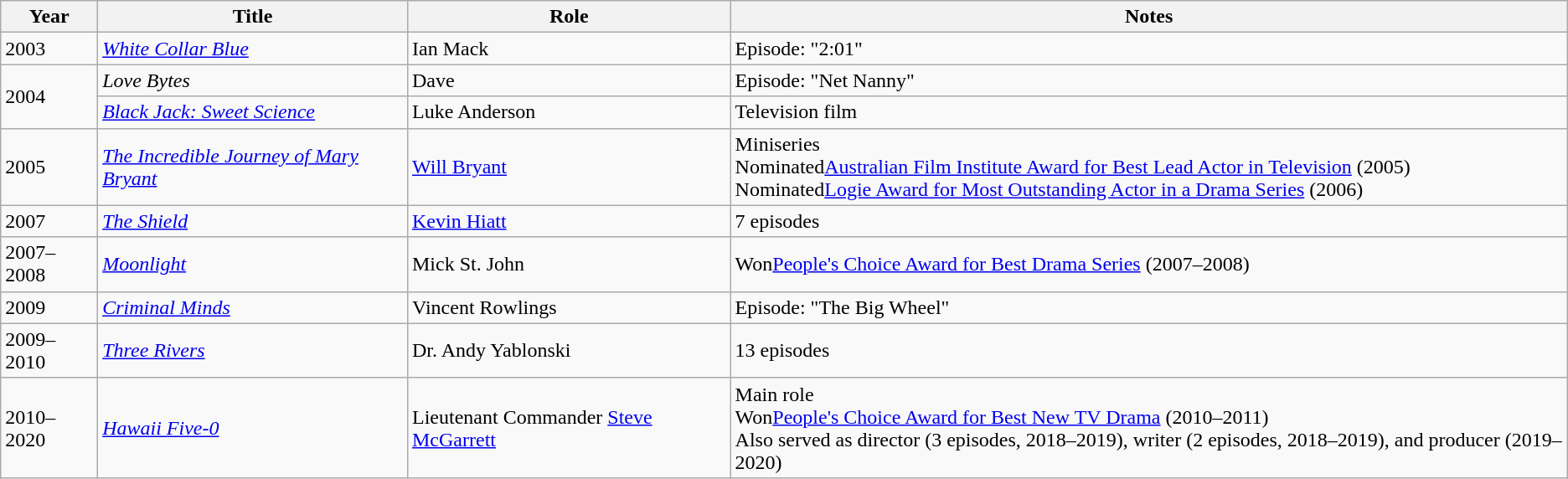<table class="wikitable sortable">
<tr>
<th>Year</th>
<th>Title</th>
<th>Role</th>
<th class="unsortable">Notes</th>
</tr>
<tr>
<td>2003</td>
<td><em><a href='#'>White Collar Blue</a></em></td>
<td>Ian Mack</td>
<td>Episode: "2:01"</td>
</tr>
<tr>
<td rowspan="2">2004</td>
<td><em>Love Bytes</em></td>
<td>Dave</td>
<td>Episode: "Net Nanny"</td>
</tr>
<tr>
<td><em><a href='#'>Black Jack: Sweet Science</a></em></td>
<td>Luke Anderson</td>
<td>Television film</td>
</tr>
<tr>
<td>2005</td>
<td><em><a href='#'>The Incredible Journey of Mary Bryant</a></em></td>
<td><a href='#'>Will Bryant</a></td>
<td>Miniseries<br>Nominated<a href='#'>Australian Film Institute Award for Best Lead Actor in Television</a> (2005)<br>Nominated<a href='#'>Logie Award for Most Outstanding Actor in a Drama Series</a> (2006)</td>
</tr>
<tr>
<td>2007</td>
<td><em><a href='#'>The Shield</a></em></td>
<td><a href='#'>Kevin Hiatt</a></td>
<td>7 episodes</td>
</tr>
<tr>
<td>2007–2008</td>
<td><em><a href='#'>Moonlight</a></em></td>
<td>Mick St. John</td>
<td>Won<a href='#'>People's Choice Award for Best Drama Series</a> (2007–2008)</td>
</tr>
<tr>
<td>2009</td>
<td><em><a href='#'>Criminal Minds</a></em></td>
<td>Vincent Rowlings</td>
<td>Episode: "The Big Wheel"</td>
</tr>
<tr>
<td>2009–2010</td>
<td><em><a href='#'>Three Rivers</a></em></td>
<td>Dr. Andy Yablonski</td>
<td>13 episodes</td>
</tr>
<tr>
<td>2010–2020</td>
<td><em><a href='#'>Hawaii Five-0</a></em></td>
<td>Lieutenant Commander <a href='#'>Steve McGarrett</a></td>
<td>Main role<br> Won<a href='#'>People's Choice Award for Best New TV Drama</a> (2010–2011)<br>Also served as director (3 episodes, 2018–2019), writer (2 episodes, 2018–2019), and producer (2019–2020)</td>
</tr>
</table>
